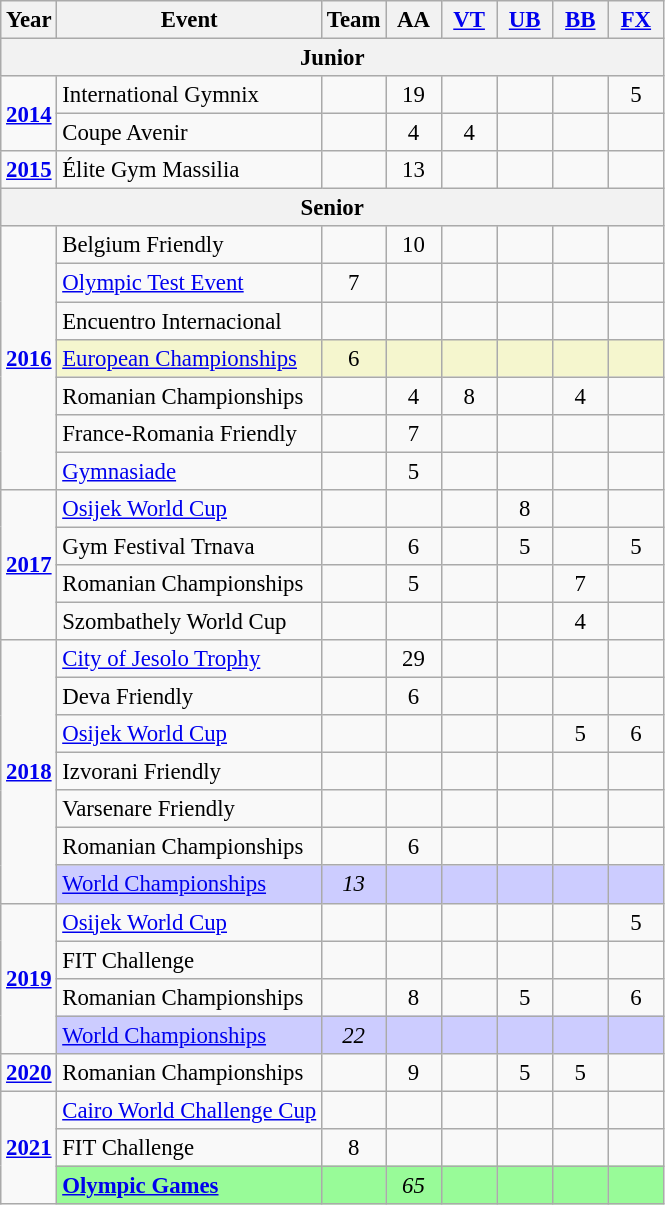<table class="wikitable" style="text-align:center; font-size:95%;">
<tr>
<th align=center>Year</th>
<th align=center>Event</th>
<th style="width:30px;">Team</th>
<th style="width:30px;">AA</th>
<th style="width:30px;"><a href='#'>VT</a></th>
<th style="width:30px;"><a href='#'>UB</a></th>
<th style="width:30px;"><a href='#'>BB</a></th>
<th style="width:30px;"><a href='#'>FX</a></th>
</tr>
<tr>
<th colspan="8"><strong>Junior</strong></th>
</tr>
<tr>
<td rowspan="2"><strong><a href='#'>2014</a></strong></td>
<td align=left>International Gymnix</td>
<td></td>
<td>19</td>
<td></td>
<td></td>
<td></td>
<td>5</td>
</tr>
<tr>
<td align=left>Coupe Avenir</td>
<td></td>
<td>4</td>
<td>4</td>
<td></td>
<td></td>
<td></td>
</tr>
<tr>
<td rowspan="1"><strong><a href='#'>2015</a></strong></td>
<td align=left>Élite Gym Massilia</td>
<td></td>
<td>13</td>
<td></td>
<td></td>
<td></td>
<td></td>
</tr>
<tr>
<th colspan="8"><strong>Senior</strong></th>
</tr>
<tr>
<td rowspan="7"><strong><a href='#'>2016</a></strong></td>
<td align=left>Belgium Friendly</td>
<td></td>
<td>10</td>
<td></td>
<td></td>
<td></td>
<td></td>
</tr>
<tr>
<td align=left><a href='#'>Olympic Test Event</a></td>
<td>7</td>
<td></td>
<td></td>
<td></td>
<td></td>
<td></td>
</tr>
<tr>
<td align=left>Encuentro Internacional</td>
<td></td>
<td></td>
<td></td>
<td></td>
<td></td>
<td></td>
</tr>
<tr bgcolor=#F5F6CE>
<td align=left><a href='#'>European Championships</a></td>
<td>6</td>
<td></td>
<td></td>
<td></td>
<td></td>
<td></td>
</tr>
<tr>
<td align=left>Romanian Championships</td>
<td></td>
<td>4</td>
<td>8</td>
<td></td>
<td>4</td>
<td></td>
</tr>
<tr>
<td align=left>France-Romania Friendly</td>
<td></td>
<td>7</td>
<td></td>
<td></td>
<td></td>
<td></td>
</tr>
<tr>
<td align=left><a href='#'>Gymnasiade</a></td>
<td></td>
<td>5</td>
<td></td>
<td></td>
<td></td>
<td></td>
</tr>
<tr>
<td rowspan="4"><strong><a href='#'>2017</a></strong></td>
<td align=left><a href='#'>Osijek World Cup</a></td>
<td></td>
<td></td>
<td></td>
<td>8</td>
<td></td>
<td></td>
</tr>
<tr>
<td align=left>Gym Festival Trnava</td>
<td></td>
<td>6</td>
<td></td>
<td>5</td>
<td></td>
<td>5</td>
</tr>
<tr>
<td align=left>Romanian Championships</td>
<td></td>
<td>5</td>
<td></td>
<td></td>
<td>7</td>
<td></td>
</tr>
<tr>
<td align=left>Szombathely World Cup</td>
<td></td>
<td></td>
<td></td>
<td></td>
<td>4</td>
<td></td>
</tr>
<tr>
<td rowspan="7"><strong><a href='#'>2018</a></strong></td>
<td align=left><a href='#'>City of Jesolo Trophy</a></td>
<td></td>
<td>29</td>
<td></td>
<td></td>
<td></td>
<td></td>
</tr>
<tr>
<td align=left>Deva Friendly</td>
<td></td>
<td>6</td>
<td></td>
<td></td>
<td></td>
<td></td>
</tr>
<tr>
<td align=left><a href='#'>Osijek World Cup</a></td>
<td></td>
<td></td>
<td></td>
<td></td>
<td>5</td>
<td>6</td>
</tr>
<tr>
<td align=left>Izvorani Friendly</td>
<td></td>
<td></td>
<td></td>
<td></td>
<td></td>
<td></td>
</tr>
<tr>
<td align=left>Varsenare Friendly</td>
<td></td>
<td></td>
<td></td>
<td></td>
<td></td>
<td></td>
</tr>
<tr>
<td align=left>Romanian Championships</td>
<td></td>
<td>6</td>
<td></td>
<td></td>
<td></td>
<td></td>
</tr>
<tr bgcolor=CCCCFF>
<td align=left><a href='#'>World Championships</a></td>
<td><em>13</em></td>
<td></td>
<td></td>
<td></td>
<td></td>
<td></td>
</tr>
<tr>
<td rowspan="4"><strong><a href='#'>2019</a></strong></td>
<td align=left><a href='#'>Osijek World Cup</a></td>
<td></td>
<td></td>
<td></td>
<td></td>
<td></td>
<td>5</td>
</tr>
<tr>
<td align=left>FIT Challenge</td>
<td></td>
<td></td>
<td></td>
<td></td>
<td></td>
<td></td>
</tr>
<tr>
<td align=left>Romanian Championships</td>
<td></td>
<td>8</td>
<td></td>
<td>5</td>
<td></td>
<td>6</td>
</tr>
<tr bgcolor=CCCCFF>
<td align=left><a href='#'>World Championships</a></td>
<td><em>22</em></td>
<td></td>
<td></td>
<td></td>
<td></td>
<td></td>
</tr>
<tr>
<td rowspan="1"><strong><a href='#'>2020</a></strong></td>
<td align=left>Romanian Championships</td>
<td></td>
<td>9</td>
<td></td>
<td>5</td>
<td>5</td>
<td></td>
</tr>
<tr>
<td rowspan="3"><strong><a href='#'>2021</a></strong></td>
<td align=left><a href='#'>Cairo World Challenge Cup</a></td>
<td></td>
<td></td>
<td></td>
<td></td>
<td></td>
<td></td>
</tr>
<tr>
<td align=left>FIT Challenge</td>
<td>8</td>
<td></td>
<td></td>
<td></td>
<td></td>
<td></td>
</tr>
<tr bgcolor=98FB98>
<td align=left><strong><a href='#'>Olympic Games</a></strong></td>
<td></td>
<td><em>65</em></td>
<td></td>
<td></td>
<td></td>
<td></td>
</tr>
</table>
